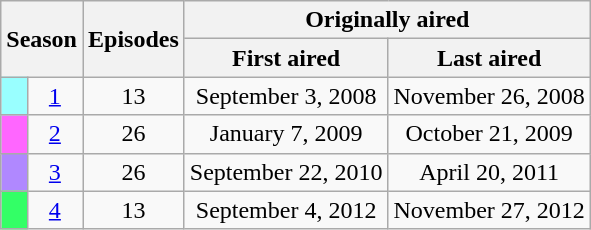<table class="wikitable plainrowheaders" style="text-align:center;">
<tr>
<th colspan="2" rowspan="2">Season</th>
<th rowspan="2">Episodes</th>
<th colspan="2">Originally aired</th>
</tr>
<tr>
<th>First aired</th>
<th>Last aired</th>
</tr>
<tr>
<td style="background-color: #99FFFF"></td>
<td><a href='#'>1</a></td>
<td>13</td>
<td>September 3, 2008</td>
<td>November 26, 2008</td>
</tr>
<tr>
<td style="background-color: #FF66FF"></td>
<td><a href='#'>2</a></td>
<td>26</td>
<td>January 7, 2009</td>
<td>October 21, 2009</td>
</tr>
<tr>
<td style="background-color: #B088FF"></td>
<td><a href='#'>3</a></td>
<td>26</td>
<td>September 22, 2010</td>
<td>April 20, 2011</td>
</tr>
<tr>
<td style="background-color: #33FF66"></td>
<td><a href='#'>4</a></td>
<td>13</td>
<td>September 4, 2012</td>
<td>November 27, 2012</td>
</tr>
</table>
